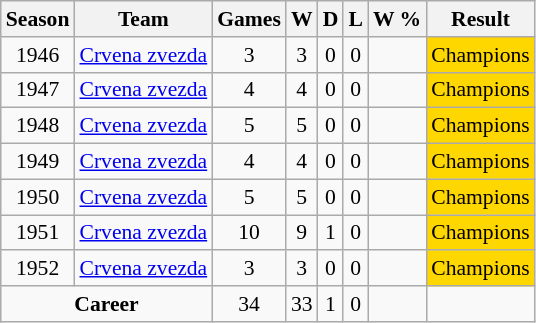<table class="wikitable sortable" style="font-size:90%; text-align:center;">
<tr>
<th scope="col">Season</th>
<th scope="col">Team</th>
<th scope="col">Games</th>
<th scope="col">W</th>
<th scope="col">D</th>
<th scope="col">L</th>
<th scope="col">W %</th>
<th scope="col">Result</th>
</tr>
<tr>
<td>1946</td>
<td><a href='#'>Crvena zvezda</a></td>
<td>3</td>
<td>3</td>
<td>0</td>
<td>0</td>
<td></td>
<td style="background:gold;">Champions</td>
</tr>
<tr>
<td>1947</td>
<td><a href='#'>Crvena zvezda</a></td>
<td>4</td>
<td>4</td>
<td>0</td>
<td>0</td>
<td></td>
<td style="background:gold;">Champions</td>
</tr>
<tr>
<td>1948</td>
<td><a href='#'>Crvena zvezda</a></td>
<td>5</td>
<td>5</td>
<td>0</td>
<td>0</td>
<td></td>
<td style="background:gold;">Champions</td>
</tr>
<tr>
<td>1949</td>
<td><a href='#'>Crvena zvezda</a></td>
<td>4</td>
<td>4</td>
<td>0</td>
<td>0</td>
<td></td>
<td style="background:gold;">Champions</td>
</tr>
<tr>
<td>1950</td>
<td><a href='#'>Crvena zvezda</a></td>
<td>5</td>
<td>5</td>
<td>0</td>
<td>0</td>
<td></td>
<td style="background:gold;">Champions</td>
</tr>
<tr>
<td>1951</td>
<td><a href='#'>Crvena zvezda</a></td>
<td>10</td>
<td>9</td>
<td>1</td>
<td>0</td>
<td></td>
<td style="background:gold;">Champions</td>
</tr>
<tr>
<td>1952</td>
<td><a href='#'>Crvena zvezda</a></td>
<td>3</td>
<td>3</td>
<td>0</td>
<td>0</td>
<td></td>
<td style="background:gold;">Champions</td>
</tr>
<tr class="sortbottom">
<td align="center" colspan=2><strong>Career</strong></td>
<td>34</td>
<td>33</td>
<td>1</td>
<td>0</td>
<td></td>
<td></td>
</tr>
</table>
